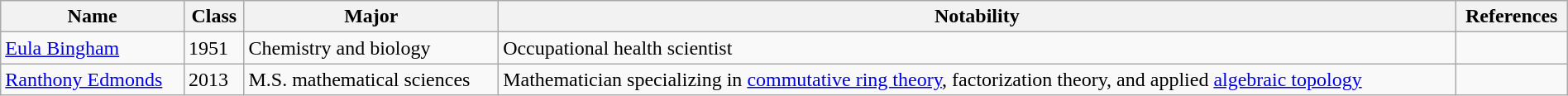<table class="wikitable" style="width:100%;">
<tr>
<th>Name</th>
<th>Class</th>
<th>Major</th>
<th>Notability</th>
<th>References</th>
</tr>
<tr>
<td><a href='#'>Eula Bingham</a></td>
<td>1951</td>
<td>Chemistry and biology</td>
<td>Occupational health scientist</td>
<td></td>
</tr>
<tr>
<td><a href='#'>Ranthony Edmonds</a></td>
<td>2013</td>
<td>M.S. mathematical sciences</td>
<td>Mathematician specializing in <a href='#'>commutative ring theory</a>, factorization theory, and applied <a href='#'>algebraic topology</a></td>
<td></td>
</tr>
</table>
